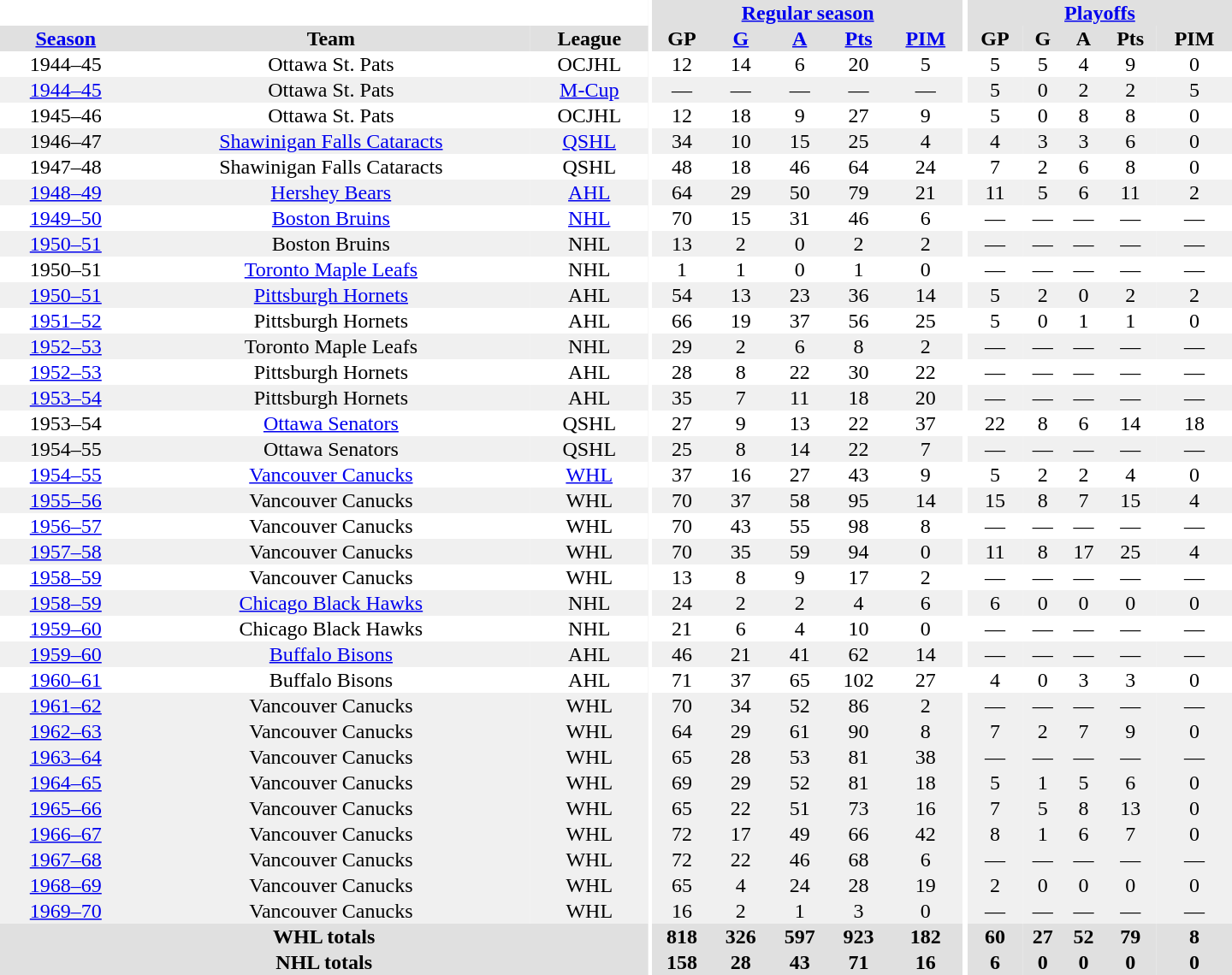<table border="0" cellpadding="1" cellspacing="0" style="text-align:center; width:60em">
<tr bgcolor="#e0e0e0">
<th colspan="3" bgcolor="#ffffff"></th>
<th rowspan="100" bgcolor="#ffffff"></th>
<th colspan="5"><a href='#'>Regular season</a></th>
<th rowspan="100" bgcolor="#ffffff"></th>
<th colspan="5"><a href='#'>Playoffs</a></th>
</tr>
<tr bgcolor="#e0e0e0">
<th><a href='#'>Season</a></th>
<th>Team</th>
<th>League</th>
<th>GP</th>
<th><a href='#'>G</a></th>
<th><a href='#'>A</a></th>
<th><a href='#'>Pts</a></th>
<th><a href='#'>PIM</a></th>
<th>GP</th>
<th>G</th>
<th>A</th>
<th>Pts</th>
<th>PIM</th>
</tr>
<tr>
<td>1944–45</td>
<td>Ottawa St. Pats</td>
<td>OCJHL</td>
<td>12</td>
<td>14</td>
<td>6</td>
<td>20</td>
<td>5</td>
<td>5</td>
<td>5</td>
<td>4</td>
<td>9</td>
<td>0</td>
</tr>
<tr bgcolor="#f0f0f0">
<td><a href='#'>1944–45</a></td>
<td>Ottawa St. Pats</td>
<td><a href='#'>M-Cup</a></td>
<td>—</td>
<td>—</td>
<td>—</td>
<td>—</td>
<td>—</td>
<td>5</td>
<td>0</td>
<td>2</td>
<td>2</td>
<td>5</td>
</tr>
<tr>
<td>1945–46</td>
<td>Ottawa St. Pats</td>
<td>OCJHL</td>
<td>12</td>
<td>18</td>
<td>9</td>
<td>27</td>
<td>9</td>
<td>5</td>
<td>0</td>
<td>8</td>
<td>8</td>
<td>0</td>
</tr>
<tr bgcolor="#f0f0f0">
<td>1946–47</td>
<td><a href='#'>Shawinigan Falls Cataracts</a></td>
<td><a href='#'>QSHL</a></td>
<td>34</td>
<td>10</td>
<td>15</td>
<td>25</td>
<td>4</td>
<td>4</td>
<td>3</td>
<td>3</td>
<td>6</td>
<td>0</td>
</tr>
<tr>
<td>1947–48</td>
<td>Shawinigan Falls Cataracts</td>
<td>QSHL</td>
<td>48</td>
<td>18</td>
<td>46</td>
<td>64</td>
<td>24</td>
<td>7</td>
<td>2</td>
<td>6</td>
<td>8</td>
<td>0</td>
</tr>
<tr bgcolor="#f0f0f0">
<td><a href='#'>1948–49</a></td>
<td><a href='#'>Hershey Bears</a></td>
<td><a href='#'>AHL</a></td>
<td>64</td>
<td>29</td>
<td>50</td>
<td>79</td>
<td>21</td>
<td>11</td>
<td>5</td>
<td>6</td>
<td>11</td>
<td>2</td>
</tr>
<tr>
<td><a href='#'>1949–50</a></td>
<td><a href='#'>Boston Bruins</a></td>
<td><a href='#'>NHL</a></td>
<td>70</td>
<td>15</td>
<td>31</td>
<td>46</td>
<td>6</td>
<td>—</td>
<td>—</td>
<td>—</td>
<td>—</td>
<td>—</td>
</tr>
<tr bgcolor="#f0f0f0">
<td><a href='#'>1950–51</a></td>
<td>Boston Bruins</td>
<td>NHL</td>
<td>13</td>
<td>2</td>
<td>0</td>
<td>2</td>
<td>2</td>
<td>—</td>
<td>—</td>
<td>—</td>
<td>—</td>
<td>—</td>
</tr>
<tr>
<td>1950–51</td>
<td><a href='#'>Toronto Maple Leafs</a></td>
<td>NHL</td>
<td>1</td>
<td>1</td>
<td>0</td>
<td>1</td>
<td>0</td>
<td>—</td>
<td>—</td>
<td>—</td>
<td>—</td>
<td>—</td>
</tr>
<tr bgcolor="#f0f0f0">
<td><a href='#'>1950–51</a></td>
<td><a href='#'>Pittsburgh Hornets</a></td>
<td>AHL</td>
<td>54</td>
<td>13</td>
<td>23</td>
<td>36</td>
<td>14</td>
<td>5</td>
<td>2</td>
<td>0</td>
<td>2</td>
<td>2</td>
</tr>
<tr>
<td><a href='#'>1951–52</a></td>
<td>Pittsburgh Hornets</td>
<td>AHL</td>
<td>66</td>
<td>19</td>
<td>37</td>
<td>56</td>
<td>25</td>
<td>5</td>
<td>0</td>
<td>1</td>
<td>1</td>
<td>0</td>
</tr>
<tr bgcolor="#f0f0f0">
<td><a href='#'>1952–53</a></td>
<td>Toronto Maple Leafs</td>
<td>NHL</td>
<td>29</td>
<td>2</td>
<td>6</td>
<td>8</td>
<td>2</td>
<td>—</td>
<td>—</td>
<td>—</td>
<td>—</td>
<td>—</td>
</tr>
<tr>
<td><a href='#'>1952–53</a></td>
<td>Pittsburgh Hornets</td>
<td>AHL</td>
<td>28</td>
<td>8</td>
<td>22</td>
<td>30</td>
<td>22</td>
<td>—</td>
<td>—</td>
<td>—</td>
<td>—</td>
<td>—</td>
</tr>
<tr bgcolor="#f0f0f0">
<td><a href='#'>1953–54</a></td>
<td>Pittsburgh Hornets</td>
<td>AHL</td>
<td>35</td>
<td>7</td>
<td>11</td>
<td>18</td>
<td>20</td>
<td>—</td>
<td>—</td>
<td>—</td>
<td>—</td>
<td>—</td>
</tr>
<tr>
<td>1953–54</td>
<td><a href='#'>Ottawa Senators</a></td>
<td>QSHL</td>
<td>27</td>
<td>9</td>
<td>13</td>
<td>22</td>
<td>37</td>
<td>22</td>
<td>8</td>
<td>6</td>
<td>14</td>
<td>18</td>
</tr>
<tr bgcolor="#f0f0f0">
<td>1954–55</td>
<td>Ottawa Senators</td>
<td>QSHL</td>
<td>25</td>
<td>8</td>
<td>14</td>
<td>22</td>
<td>7</td>
<td>—</td>
<td>—</td>
<td>—</td>
<td>—</td>
<td>—</td>
</tr>
<tr>
<td><a href='#'>1954–55</a></td>
<td><a href='#'>Vancouver Canucks</a></td>
<td><a href='#'>WHL</a></td>
<td>37</td>
<td>16</td>
<td>27</td>
<td>43</td>
<td>9</td>
<td>5</td>
<td>2</td>
<td>2</td>
<td>4</td>
<td>0</td>
</tr>
<tr bgcolor="#f0f0f0">
<td><a href='#'>1955–56</a></td>
<td>Vancouver Canucks</td>
<td>WHL</td>
<td>70</td>
<td>37</td>
<td>58</td>
<td>95</td>
<td>14</td>
<td>15</td>
<td>8</td>
<td>7</td>
<td>15</td>
<td>4</td>
</tr>
<tr>
<td><a href='#'>1956–57</a></td>
<td>Vancouver Canucks</td>
<td>WHL</td>
<td>70</td>
<td>43</td>
<td>55</td>
<td>98</td>
<td>8</td>
<td>—</td>
<td>—</td>
<td>—</td>
<td>—</td>
<td>—</td>
</tr>
<tr bgcolor="#f0f0f0">
<td><a href='#'>1957–58</a></td>
<td>Vancouver Canucks</td>
<td>WHL</td>
<td>70</td>
<td>35</td>
<td>59</td>
<td>94</td>
<td>0</td>
<td>11</td>
<td>8</td>
<td>17</td>
<td>25</td>
<td>4</td>
</tr>
<tr>
<td><a href='#'>1958–59</a></td>
<td>Vancouver Canucks</td>
<td>WHL</td>
<td>13</td>
<td>8</td>
<td>9</td>
<td>17</td>
<td>2</td>
<td>—</td>
<td>—</td>
<td>—</td>
<td>—</td>
<td>—</td>
</tr>
<tr bgcolor="#f0f0f0">
<td><a href='#'>1958–59</a></td>
<td><a href='#'>Chicago Black Hawks</a></td>
<td>NHL</td>
<td>24</td>
<td>2</td>
<td>2</td>
<td>4</td>
<td>6</td>
<td>6</td>
<td>0</td>
<td>0</td>
<td>0</td>
<td>0</td>
</tr>
<tr>
<td><a href='#'>1959–60</a></td>
<td>Chicago Black Hawks</td>
<td>NHL</td>
<td>21</td>
<td>6</td>
<td>4</td>
<td>10</td>
<td>0</td>
<td>—</td>
<td>—</td>
<td>—</td>
<td>—</td>
<td>—</td>
</tr>
<tr bgcolor="#f0f0f0">
<td><a href='#'>1959–60</a></td>
<td><a href='#'>Buffalo Bisons</a></td>
<td>AHL</td>
<td>46</td>
<td>21</td>
<td>41</td>
<td>62</td>
<td>14</td>
<td>—</td>
<td>—</td>
<td>—</td>
<td>—</td>
<td>—</td>
</tr>
<tr>
<td><a href='#'>1960–61</a></td>
<td>Buffalo Bisons</td>
<td>AHL</td>
<td>71</td>
<td>37</td>
<td>65</td>
<td>102</td>
<td>27</td>
<td>4</td>
<td>0</td>
<td>3</td>
<td>3</td>
<td>0</td>
</tr>
<tr bgcolor="#f0f0f0">
<td><a href='#'>1961–62</a></td>
<td>Vancouver Canucks</td>
<td>WHL</td>
<td>70</td>
<td>34</td>
<td>52</td>
<td>86</td>
<td>2</td>
<td>—</td>
<td>—</td>
<td>—</td>
<td>—</td>
<td>—</td>
</tr>
<tr bgcolor="#f0f0f0">
<td><a href='#'>1962–63</a></td>
<td>Vancouver Canucks</td>
<td>WHL</td>
<td>64</td>
<td>29</td>
<td>61</td>
<td>90</td>
<td>8</td>
<td>7</td>
<td>2</td>
<td>7</td>
<td>9</td>
<td>0</td>
</tr>
<tr bgcolor="#f0f0f0">
<td><a href='#'>1963–64</a></td>
<td>Vancouver Canucks</td>
<td>WHL</td>
<td>65</td>
<td>28</td>
<td>53</td>
<td>81</td>
<td>38</td>
<td>—</td>
<td>—</td>
<td>—</td>
<td>—</td>
<td>—</td>
</tr>
<tr bgcolor="#f0f0f0">
<td><a href='#'>1964–65</a></td>
<td>Vancouver Canucks</td>
<td>WHL</td>
<td>69</td>
<td>29</td>
<td>52</td>
<td>81</td>
<td>18</td>
<td>5</td>
<td>1</td>
<td>5</td>
<td>6</td>
<td>0</td>
</tr>
<tr bgcolor="#f0f0f0">
<td><a href='#'>1965–66</a></td>
<td>Vancouver Canucks</td>
<td>WHL</td>
<td>65</td>
<td>22</td>
<td>51</td>
<td>73</td>
<td>16</td>
<td>7</td>
<td>5</td>
<td>8</td>
<td>13</td>
<td>0</td>
</tr>
<tr bgcolor="#f0f0f0">
<td><a href='#'>1966–67</a></td>
<td>Vancouver Canucks</td>
<td>WHL</td>
<td>72</td>
<td>17</td>
<td>49</td>
<td>66</td>
<td>42</td>
<td>8</td>
<td>1</td>
<td>6</td>
<td>7</td>
<td>0</td>
</tr>
<tr bgcolor="#f0f0f0">
<td><a href='#'>1967–68</a></td>
<td>Vancouver Canucks</td>
<td>WHL</td>
<td>72</td>
<td>22</td>
<td>46</td>
<td>68</td>
<td>6</td>
<td>—</td>
<td>—</td>
<td>—</td>
<td>—</td>
<td>—</td>
</tr>
<tr bgcolor="#f0f0f0">
<td><a href='#'>1968–69</a></td>
<td>Vancouver Canucks</td>
<td>WHL</td>
<td>65</td>
<td>4</td>
<td>24</td>
<td>28</td>
<td>19</td>
<td>2</td>
<td>0</td>
<td>0</td>
<td>0</td>
<td>0</td>
</tr>
<tr bgcolor="#f0f0f0">
<td><a href='#'>1969–70</a></td>
<td>Vancouver Canucks</td>
<td>WHL</td>
<td>16</td>
<td>2</td>
<td>1</td>
<td>3</td>
<td>0</td>
<td>—</td>
<td>—</td>
<td>—</td>
<td>—</td>
<td>—</td>
</tr>
<tr bgcolor="#e0e0e0">
<th colspan="3">WHL totals</th>
<th>818</th>
<th>326</th>
<th>597</th>
<th>923</th>
<th>182</th>
<th>60</th>
<th>27</th>
<th>52</th>
<th>79</th>
<th>8</th>
</tr>
<tr bgcolor="#e0e0e0">
<th colspan="3">NHL totals</th>
<th>158</th>
<th>28</th>
<th>43</th>
<th>71</th>
<th>16</th>
<th>6</th>
<th>0</th>
<th>0</th>
<th>0</th>
<th>0</th>
</tr>
</table>
